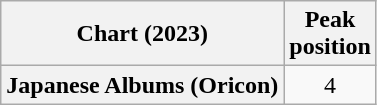<table class="wikitable plainrowheaders" style="text-align:center">
<tr>
<th scope="col">Chart (2023)</th>
<th scope="col">Peak<br>position</th>
</tr>
<tr>
<th scope="row">Japanese Albums (Oricon)</th>
<td>4</td>
</tr>
</table>
